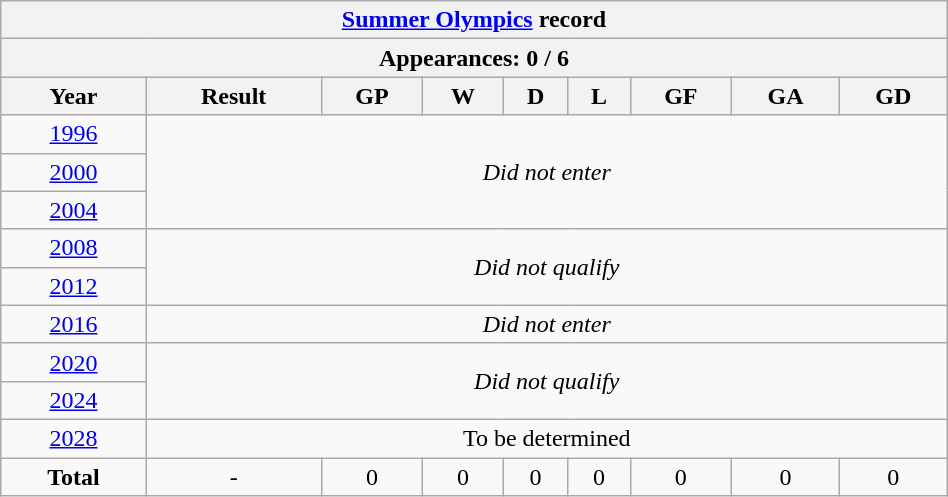<table class="wikitable" style="text-align: center; width:50%;">
<tr>
<th colspan=9><a href='#'>Summer Olympics</a> record</th>
</tr>
<tr>
<th colspan=9>Appearances: 0 / 6</th>
</tr>
<tr>
<th>Year</th>
<th>Result</th>
<th>GP</th>
<th>W</th>
<th>D</th>
<th>L</th>
<th>GF</th>
<th>GA</th>
<th>GD</th>
</tr>
<tr>
<td> <a href='#'>1996</a></td>
<td colspan=8 rowspan=3><em>Did not enter</em></td>
</tr>
<tr>
<td> <a href='#'>2000</a></td>
</tr>
<tr>
<td> <a href='#'>2004</a></td>
</tr>
<tr>
<td> <a href='#'>2008</a></td>
<td colspan=8 rowspan=2><em>Did not qualify</em></td>
</tr>
<tr>
<td> <a href='#'>2012</a></td>
</tr>
<tr>
<td> <a href='#'>2016</a></td>
<td colspan=8><em>Did not enter</em></td>
</tr>
<tr>
<td> <a href='#'>2020</a></td>
<td colspan=8 rowspan=2><em>Did not qualify</em></td>
</tr>
<tr>
<td> <a href='#'>2024</a></td>
</tr>
<tr>
<td> <a href='#'>2028</a></td>
<td colspan=8 rowspan=1>To be determined</td>
</tr>
<tr>
<td><strong>Total</strong></td>
<td>-</td>
<td>0</td>
<td>0</td>
<td>0</td>
<td>0</td>
<td>0</td>
<td>0</td>
<td>0</td>
</tr>
</table>
